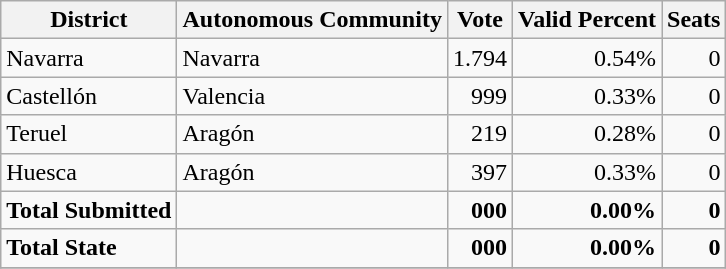<table class = "sortable wikitable">
<tr>
<th>District</th>
<th>Autonomous Community</th>
<th>Vote</th>
<th>Valid Percent</th>
<th>Seats</th>
</tr>
<tr>
<td>Navarra</td>
<td>Navarra</td>
<td align="right">1.794</td>
<td align="right">0.54%</td>
<td align="right">0</td>
</tr>
<tr>
<td>Castellón</td>
<td>Valencia</td>
<td align="right">999</td>
<td align="right">0.33%</td>
<td align="right">0</td>
</tr>
<tr>
<td>Teruel</td>
<td>Aragón</td>
<td align="right">219</td>
<td align="right">0.28%</td>
<td align="right">0</td>
</tr>
<tr>
<td>Huesca</td>
<td>Aragón</td>
<td align="right">397</td>
<td align="right">0.33%</td>
<td align="right">0</td>
</tr>
<tr>
<td><strong>Total Submitted</strong></td>
<td></td>
<td align="right"><strong>000</strong></td>
<td align="right"><strong>0.00%</strong></td>
<td align="right"><strong>0</strong></td>
</tr>
<tr>
<td><strong>Total State</strong></td>
<td></td>
<td align="right"><strong>000</strong></td>
<td align="right"><strong>0.00%</strong></td>
<td align="right"><strong>0</strong></td>
</tr>
<tr>
</tr>
</table>
